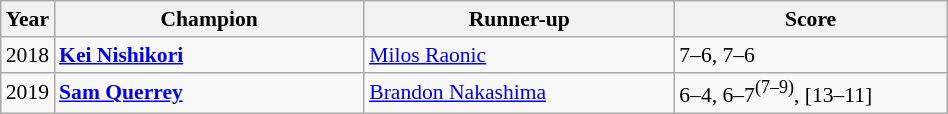<table class="wikitable" style="font-size:90%">
<tr>
<th>Year</th>
<th width="200">Champion</th>
<th width="200">Runner-up</th>
<th width="175">Score</th>
</tr>
<tr>
<td>2018</td>
<td> <strong><a href='#'>Kei Nishikori</a></strong></td>
<td> <a href='#'>Milos Raonic</a></td>
<td>7–6, 7–6</td>
</tr>
<tr>
<td>2019</td>
<td> <strong><a href='#'>Sam Querrey</a></strong></td>
<td> <a href='#'>Brandon Nakashima</a></td>
<td>6–4, 6–7<sup>(7–9)</sup>, [13–11]</td>
</tr>
</table>
